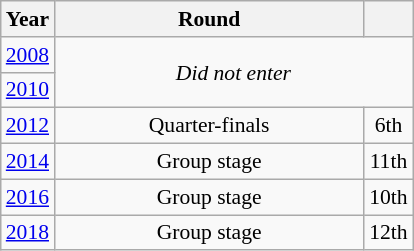<table class="wikitable" style="text-align: center; font-size:90%">
<tr>
<th>Year</th>
<th style="width:200px">Round</th>
<th></th>
</tr>
<tr>
<td><a href='#'>2008</a></td>
<td colspan="2" rowspan="2"><em>Did not enter</em></td>
</tr>
<tr>
<td><a href='#'>2010</a></td>
</tr>
<tr>
<td><a href='#'>2012</a></td>
<td>Quarter-finals</td>
<td>6th</td>
</tr>
<tr>
<td><a href='#'>2014</a></td>
<td>Group stage</td>
<td>11th</td>
</tr>
<tr>
<td><a href='#'>2016</a></td>
<td>Group stage</td>
<td>10th</td>
</tr>
<tr>
<td><a href='#'>2018</a></td>
<td>Group stage</td>
<td>12th</td>
</tr>
</table>
